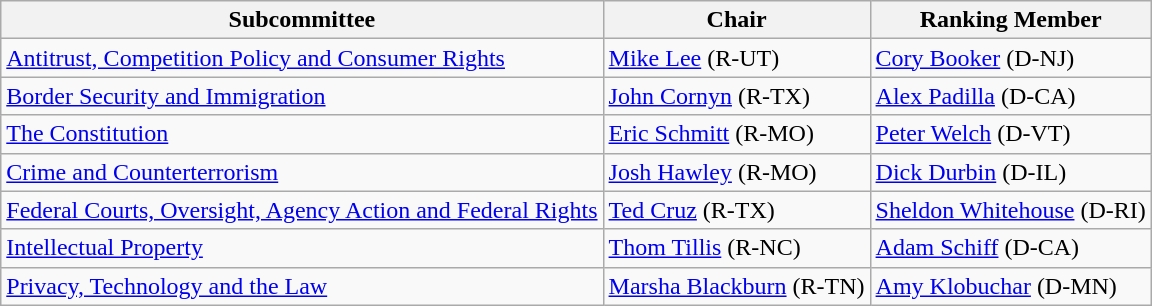<table class="wikitable">
<tr>
<th>Subcommittee</th>
<th>Chair</th>
<th>Ranking Member</th>
</tr>
<tr>
<td><a href='#'>Antitrust, Competition Policy and Consumer Rights</a></td>
<td><a href='#'>Mike Lee</a> (R-UT)</td>
<td><a href='#'>Cory Booker</a> (D-NJ)</td>
</tr>
<tr>
<td><a href='#'>Border Security and Immigration</a></td>
<td><a href='#'>John Cornyn</a> (R-TX)</td>
<td><a href='#'>Alex Padilla</a> (D-CA)</td>
</tr>
<tr>
<td><a href='#'>The Constitution</a></td>
<td><a href='#'>Eric Schmitt</a> (R-MO)</td>
<td><a href='#'>Peter Welch</a> (D-VT)</td>
</tr>
<tr>
<td><a href='#'>Crime and Counterterrorism</a></td>
<td><a href='#'>Josh Hawley</a> (R-MO)</td>
<td><a href='#'>Dick Durbin</a> (D-IL)</td>
</tr>
<tr>
<td><a href='#'>Federal Courts, Oversight, Agency Action and Federal Rights</a></td>
<td><a href='#'>Ted Cruz</a> (R-TX)</td>
<td><a href='#'>Sheldon Whitehouse</a> (D-RI)</td>
</tr>
<tr>
<td><a href='#'>Intellectual Property</a></td>
<td><a href='#'>Thom Tillis</a> (R-NC)</td>
<td><a href='#'>Adam Schiff</a> (D-CA)</td>
</tr>
<tr>
<td><a href='#'>Privacy, Technology and the Law</a></td>
<td><a href='#'>Marsha Blackburn</a> (R-TN)</td>
<td><a href='#'>Amy Klobuchar</a> (D-MN)</td>
</tr>
</table>
